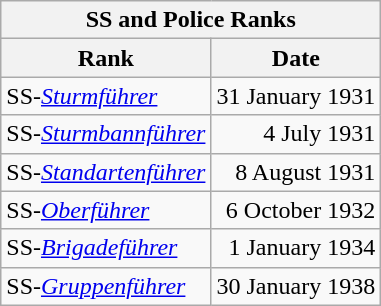<table class="wikitable">
<tr>
<th colspan = "2">SS and Police Ranks</th>
</tr>
<tr>
<th>Rank</th>
<th>Date</th>
</tr>
<tr>
<td>SS-<em><a href='#'>Sturmführer</a></em></td>
<td align="right">31 January 1931</td>
</tr>
<tr>
<td>SS-<em><a href='#'>Sturmbannführer</a></em></td>
<td align="right">4 July 1931</td>
</tr>
<tr>
<td>SS-<em><a href='#'>Standartenführer</a></em></td>
<td align="right">8 August 1931</td>
</tr>
<tr>
<td>SS-<em><a href='#'>Oberführer</a></em></td>
<td align="right">6 October 1932</td>
</tr>
<tr>
<td>SS-<em><a href='#'>Brigadeführer</a></em></td>
<td align="right">1 January 1934</td>
</tr>
<tr>
<td>SS-<em><a href='#'>Gruppenführer</a></em></td>
<td align="right">30 January 1938</td>
</tr>
</table>
